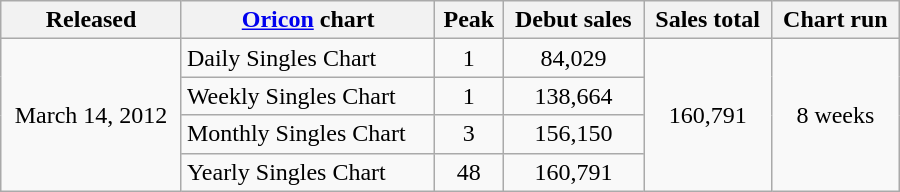<table class="wikitable" style="width:600px;">
<tr>
<th style="text-align:center;">Released</th>
<th style="text-align:center;"><a href='#'>Oricon</a> chart</th>
<th style="text-align:center;">Peak</th>
<th style="text-align:center;">Debut sales</th>
<th style="text-align:center;">Sales total</th>
<th style="text-align:center;">Chart run</th>
</tr>
<tr>
<td style="text-align:center;" rowspan="4">March 14, 2012</td>
<td align="left">Daily Singles Chart</td>
<td style="text-align:center;">1</td>
<td style="text-align:center;">84,029</td>
<td style="text-align:center;" rowspan="4">160,791</td>
<td style="text-align:center;" rowspan="4">8 weeks</td>
</tr>
<tr>
<td align="left">Weekly Singles Chart</td>
<td style="text-align:center;">1</td>
<td style="text-align:center;">138,664</td>
</tr>
<tr>
<td align="left">Monthly Singles Chart</td>
<td style="text-align:center;">3</td>
<td style="text-align:center;">156,150</td>
</tr>
<tr>
<td align="left">Yearly Singles Chart</td>
<td style="text-align:center;">48</td>
<td style="text-align:center;">160,791</td>
</tr>
</table>
